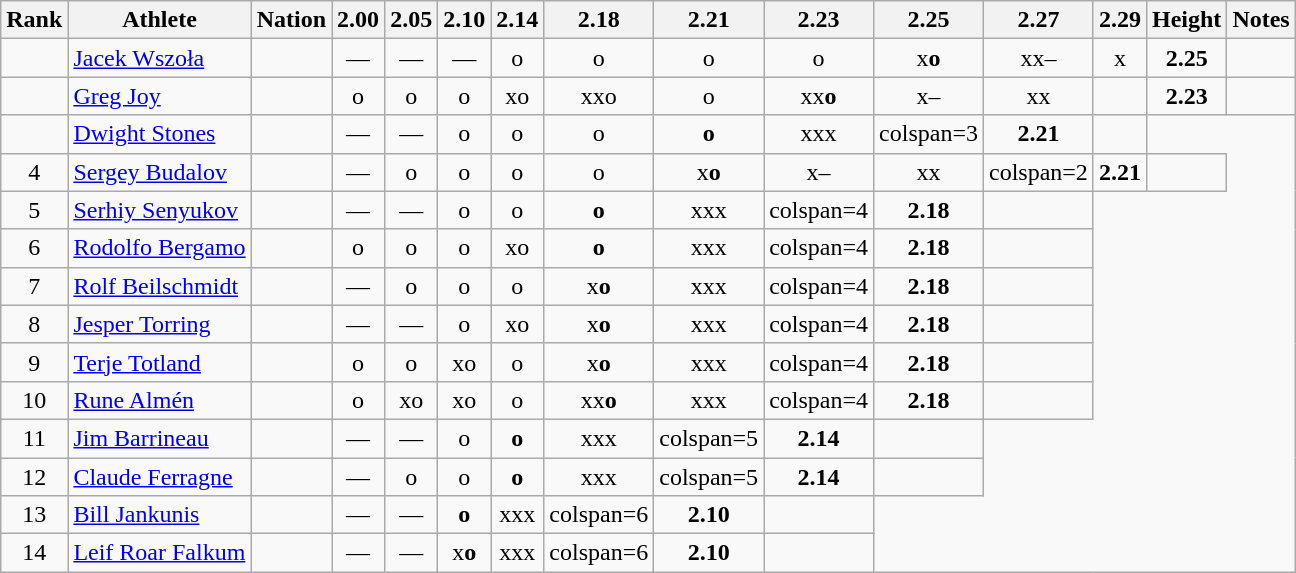<table class="wikitable sortable" style="text-align:center">
<tr>
<th>Rank</th>
<th>Athlete</th>
<th>Nation</th>
<th>2.00</th>
<th>2.05</th>
<th>2.10</th>
<th>2.14</th>
<th>2.18</th>
<th>2.21</th>
<th>2.23</th>
<th>2.25</th>
<th>2.27</th>
<th>2.29</th>
<th>Height</th>
<th>Notes</th>
</tr>
<tr>
<td></td>
<td align="left"><a href='#'>Jacek Wszoła</a></td>
<td align=left></td>
<td>—</td>
<td>—</td>
<td>—</td>
<td>o</td>
<td>o</td>
<td>o</td>
<td>o</td>
<td>x<strong>o</strong></td>
<td>xx–</td>
<td>x</td>
<td><strong>2.25</strong></td>
<td></td>
</tr>
<tr>
<td></td>
<td align="left"><a href='#'>Greg Joy</a></td>
<td align=left></td>
<td>o</td>
<td>o</td>
<td>o</td>
<td>xo</td>
<td>xxo</td>
<td>o</td>
<td>xx<strong>o</strong></td>
<td>x–</td>
<td>xx</td>
<td></td>
<td><strong>2.23</strong></td>
<td></td>
</tr>
<tr>
<td></td>
<td align="left"><a href='#'>Dwight Stones</a></td>
<td align=left></td>
<td>—</td>
<td>—</td>
<td>o</td>
<td>o</td>
<td>o</td>
<td><strong>o</strong></td>
<td>xxx</td>
<td>colspan=3 </td>
<td><strong>2.21</strong></td>
<td></td>
</tr>
<tr>
<td>4</td>
<td align="left"><a href='#'>Sergey Budalov</a></td>
<td align=left></td>
<td>—</td>
<td>o</td>
<td>o</td>
<td>o</td>
<td>o</td>
<td>x<strong>o</strong></td>
<td>x–</td>
<td>xx</td>
<td>colspan=2 </td>
<td><strong>2.21</strong></td>
<td></td>
</tr>
<tr>
<td>5</td>
<td align="left"><a href='#'>Serhiy Senyukov</a></td>
<td align=left></td>
<td>—</td>
<td>—</td>
<td>o</td>
<td>o</td>
<td><strong>o</strong></td>
<td>xxx</td>
<td>colspan=4 </td>
<td><strong>2.18</strong></td>
<td></td>
</tr>
<tr>
<td>6</td>
<td align="left"><a href='#'>Rodolfo Bergamo</a></td>
<td align=left></td>
<td>o</td>
<td>o</td>
<td>o</td>
<td>xo</td>
<td><strong>o</strong></td>
<td>xxx</td>
<td>colspan=4 </td>
<td><strong>2.18</strong></td>
<td></td>
</tr>
<tr>
<td>7</td>
<td align="left"><a href='#'>Rolf Beilschmidt</a></td>
<td align=left></td>
<td>—</td>
<td>o</td>
<td>o</td>
<td>o</td>
<td>x<strong>o</strong></td>
<td>xxx</td>
<td>colspan=4 </td>
<td><strong>2.18</strong></td>
<td></td>
</tr>
<tr>
<td>8</td>
<td align="left"><a href='#'>Jesper Torring</a></td>
<td align=left></td>
<td>—</td>
<td>—</td>
<td>o</td>
<td>xo</td>
<td>x<strong>o</strong></td>
<td>xxx</td>
<td>colspan=4 </td>
<td><strong>2.18</strong></td>
<td></td>
</tr>
<tr>
<td>9</td>
<td align="left"><a href='#'>Terje Totland</a></td>
<td align=left></td>
<td>o</td>
<td>o</td>
<td>xo</td>
<td>o</td>
<td>x<strong>o</strong></td>
<td>xxx</td>
<td>colspan=4 </td>
<td><strong>2.18</strong></td>
<td></td>
</tr>
<tr>
<td>10</td>
<td align="left"><a href='#'>Rune Almén</a></td>
<td align=left></td>
<td>o</td>
<td>xo</td>
<td>xo</td>
<td>o</td>
<td>xx<strong>o</strong></td>
<td>xxx</td>
<td>colspan=4 </td>
<td><strong>2.18</strong></td>
<td></td>
</tr>
<tr>
<td>11</td>
<td align="left"><a href='#'>Jim Barrineau</a></td>
<td align=left></td>
<td>—</td>
<td>—</td>
<td>o</td>
<td><strong>o</strong></td>
<td>xxx</td>
<td>colspan=5 </td>
<td><strong>2.14</strong></td>
<td></td>
</tr>
<tr>
<td>12</td>
<td align="left"><a href='#'>Claude Ferragne</a></td>
<td align=left></td>
<td>—</td>
<td>o</td>
<td>o</td>
<td><strong>o</strong></td>
<td>xxx</td>
<td>colspan=5 </td>
<td><strong>2.14</strong></td>
<td></td>
</tr>
<tr>
<td>13</td>
<td align="left"><a href='#'>Bill Jankunis</a></td>
<td align=left></td>
<td>—</td>
<td>—</td>
<td><strong>o</strong></td>
<td>xxx</td>
<td>colspan=6 </td>
<td><strong>2.10</strong></td>
<td></td>
</tr>
<tr>
<td>14</td>
<td align="left"><a href='#'>Leif Roar Falkum</a></td>
<td align=left></td>
<td>—</td>
<td>—</td>
<td>x<strong>o</strong></td>
<td>xxx</td>
<td>colspan=6 </td>
<td><strong>2.10</strong></td>
<td></td>
</tr>
</table>
